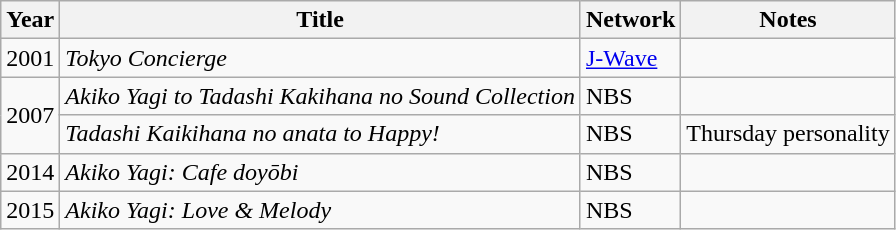<table class="wikitable">
<tr>
<th>Year</th>
<th>Title</th>
<th>Network</th>
<th>Notes</th>
</tr>
<tr>
<td>2001</td>
<td><em>Tokyo Concierge</em></td>
<td><a href='#'>J-Wave</a></td>
<td></td>
</tr>
<tr>
<td rowspan="2">2007</td>
<td><em>Akiko Yagi to Tadashi Kakihana no Sound Collection</em></td>
<td>NBS</td>
<td></td>
</tr>
<tr>
<td><em>Tadashi Kaikihana no anata to Happy!</em></td>
<td>NBS</td>
<td>Thursday personality</td>
</tr>
<tr>
<td>2014</td>
<td><em>Akiko Yagi: Cafe doyōbi</em></td>
<td>NBS</td>
<td></td>
</tr>
<tr>
<td>2015</td>
<td><em>Akiko Yagi: Love & Melody</em></td>
<td>NBS</td>
<td></td>
</tr>
</table>
